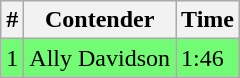<table class="wikitable">
<tr>
<th>#</th>
<th>Contender</th>
<th>Time</th>
</tr>
<tr>
<td style="background:#73fb76;">1</td>
<td style="background:#73fb76;">Ally Davidson</td>
<td style="background:#73fb76;">1:46</td>
</tr>
</table>
